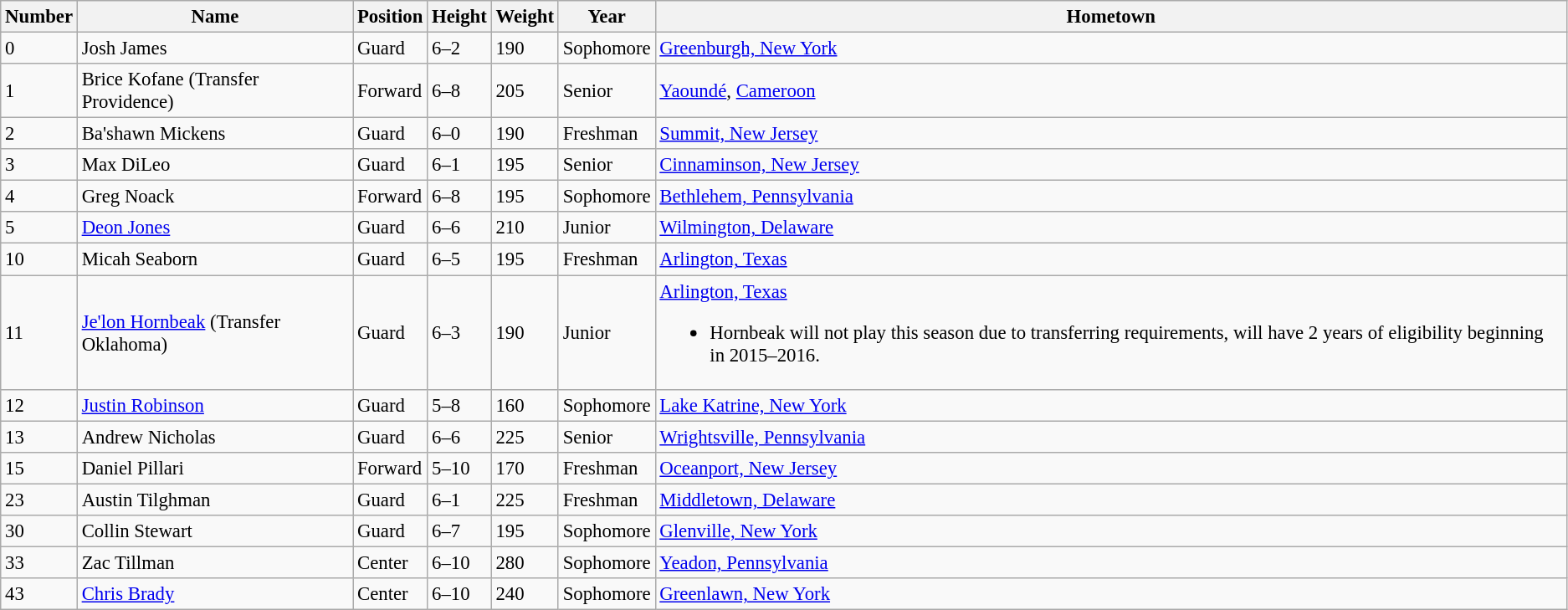<table class="wikitable sortable" style="font-size: 95%;">
<tr>
<th>Number</th>
<th>Name</th>
<th>Position</th>
<th>Height</th>
<th>Weight</th>
<th>Year</th>
<th>Hometown</th>
</tr>
<tr>
<td>0</td>
<td>Josh James</td>
<td>Guard</td>
<td>6–2</td>
<td>190</td>
<td>Sophomore</td>
<td><a href='#'>Greenburgh, New York</a></td>
</tr>
<tr>
<td>1</td>
<td>Brice Kofane (Transfer Providence)</td>
<td>Forward</td>
<td>6–8</td>
<td>205</td>
<td>Senior</td>
<td><a href='#'>Yaoundé</a>, <a href='#'>Cameroon</a></td>
</tr>
<tr>
<td>2</td>
<td>Ba'shawn Mickens</td>
<td>Guard</td>
<td>6–0</td>
<td>190</td>
<td>Freshman</td>
<td><a href='#'>Summit, New Jersey</a></td>
</tr>
<tr>
<td>3</td>
<td>Max DiLeo</td>
<td>Guard</td>
<td>6–1</td>
<td>195</td>
<td>Senior</td>
<td><a href='#'>Cinnaminson, New Jersey</a></td>
</tr>
<tr>
<td>4</td>
<td>Greg Noack</td>
<td>Forward</td>
<td>6–8</td>
<td>195</td>
<td>Sophomore</td>
<td><a href='#'>Bethlehem, Pennsylvania</a></td>
</tr>
<tr>
<td>5</td>
<td><a href='#'>Deon Jones</a></td>
<td>Guard</td>
<td>6–6</td>
<td>210</td>
<td>Junior</td>
<td><a href='#'>Wilmington, Delaware</a></td>
</tr>
<tr>
<td>10</td>
<td>Micah Seaborn</td>
<td>Guard</td>
<td>6–5</td>
<td>195</td>
<td>Freshman</td>
<td><a href='#'>Arlington, Texas</a></td>
</tr>
<tr>
<td>11</td>
<td><a href='#'>Je'lon Hornbeak</a> (Transfer Oklahoma)</td>
<td>Guard</td>
<td>6–3</td>
<td>190</td>
<td>Junior</td>
<td><a href='#'>Arlington, Texas</a><br><ul><li>Hornbeak will not play this season due to transferring requirements, will have 2 years of eligibility beginning in 2015–2016.</li></ul></td>
</tr>
<tr>
<td>12</td>
<td><a href='#'>Justin Robinson</a></td>
<td>Guard</td>
<td>5–8</td>
<td>160</td>
<td>Sophomore</td>
<td><a href='#'>Lake Katrine, New York</a></td>
</tr>
<tr>
<td>13</td>
<td>Andrew Nicholas</td>
<td>Guard</td>
<td>6–6</td>
<td>225</td>
<td>Senior</td>
<td><a href='#'>Wrightsville, Pennsylvania</a></td>
</tr>
<tr>
<td>15</td>
<td>Daniel Pillari</td>
<td>Forward</td>
<td>5–10</td>
<td>170</td>
<td>Freshman</td>
<td><a href='#'>Oceanport, New Jersey</a></td>
</tr>
<tr>
<td>23</td>
<td>Austin Tilghman</td>
<td>Guard</td>
<td>6–1</td>
<td>225</td>
<td>Freshman</td>
<td><a href='#'>Middletown, Delaware</a></td>
</tr>
<tr>
<td>30</td>
<td>Collin Stewart</td>
<td>Guard</td>
<td>6–7</td>
<td>195</td>
<td>Sophomore</td>
<td><a href='#'>Glenville, New York</a></td>
</tr>
<tr>
<td>33</td>
<td>Zac Tillman</td>
<td>Center</td>
<td>6–10</td>
<td>280</td>
<td>Sophomore</td>
<td><a href='#'>Yeadon, Pennsylvania</a></td>
</tr>
<tr>
<td>43</td>
<td><a href='#'>Chris Brady</a></td>
<td>Center</td>
<td>6–10</td>
<td>240</td>
<td>Sophomore</td>
<td><a href='#'>Greenlawn, New York</a></td>
</tr>
</table>
